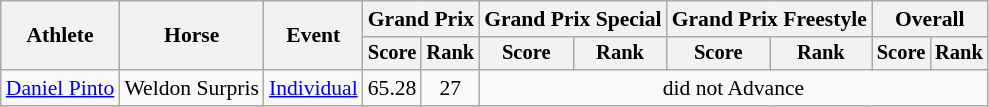<table class=wikitable style="font-size:90%">
<tr>
<th rowspan="2">Athlete</th>
<th rowspan="2">Horse</th>
<th rowspan="2">Event</th>
<th colspan="2">Grand Prix</th>
<th colspan="2">Grand Prix Special</th>
<th colspan="2">Grand Prix Freestyle</th>
<th colspan="2">Overall</th>
</tr>
<tr style="font-size:95%">
<th>Score</th>
<th>Rank</th>
<th>Score</th>
<th>Rank</th>
<th>Score</th>
<th>Rank</th>
<th>Score</th>
<th>Rank</th>
</tr>
<tr align=center>
<td><a href='#'>Daniel Pinto</a></td>
<td>Weldon Surpris</td>
<td align=left rowspan=4><a href='#'>Individual</a></td>
<td>65.28</td>
<td>27</td>
<td colspan=6>did not Advance</td>
</tr>
</table>
